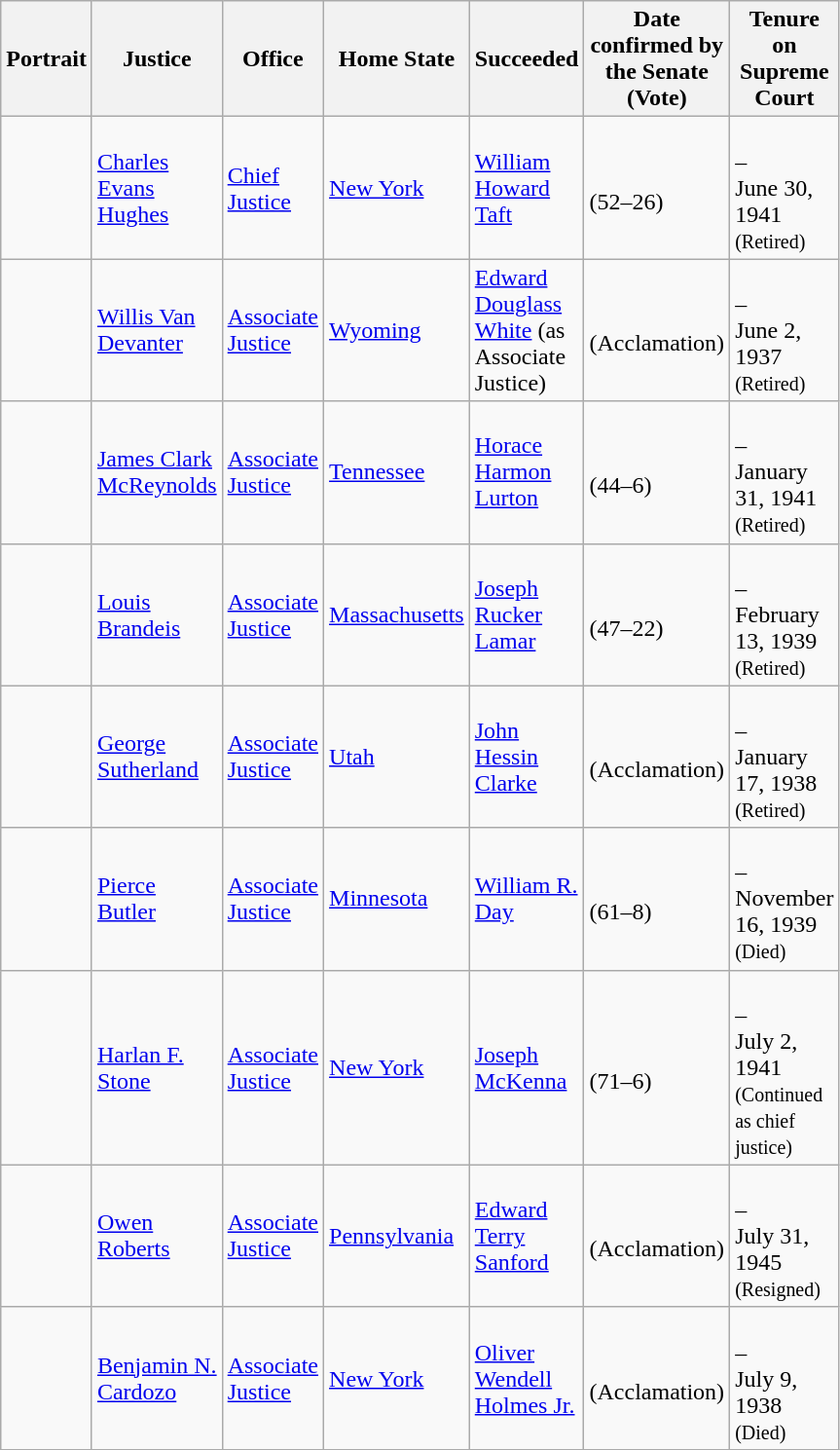<table class="wikitable sortable">
<tr>
<th scope="col" style="width: 10px;">Portrait</th>
<th scope="col" style="width: 10px;">Justice</th>
<th scope="col" style="width: 10px;">Office</th>
<th scope="col" style="width: 10px;">Home State</th>
<th scope="col" style="width: 10px;">Succeeded</th>
<th scope="col" style="width: 10px;">Date confirmed by the Senate<br>(Vote)</th>
<th scope="col" style="width: 10px;">Tenure on Supreme Court</th>
</tr>
<tr>
<td></td>
<td><a href='#'>Charles Evans Hughes</a></td>
<td><a href='#'>Chief Justice</a></td>
<td><a href='#'>New York</a></td>
<td><a href='#'>William Howard Taft</a></td>
<td><br>(52–26)</td>
<td><br>–<br>June 30, 1941<br><small>(Retired)</small></td>
</tr>
<tr>
<td></td>
<td><a href='#'>Willis Van Devanter</a></td>
<td><a href='#'>Associate Justice</a></td>
<td><a href='#'>Wyoming</a></td>
<td><a href='#'>Edward Douglass White</a> (as Associate Justice)</td>
<td><br>(Acclamation)</td>
<td><br>–<br>June 2, 1937<br><small>(Retired)</small></td>
</tr>
<tr>
<td></td>
<td><a href='#'>James Clark McReynolds</a></td>
<td><a href='#'>Associate Justice</a></td>
<td><a href='#'>Tennessee</a></td>
<td><a href='#'>Horace Harmon Lurton</a></td>
<td><br>(44–6)</td>
<td><br>–<br>January 31, 1941<br><small>(Retired)</small></td>
</tr>
<tr>
<td></td>
<td><a href='#'>Louis Brandeis</a></td>
<td><a href='#'>Associate Justice</a></td>
<td><a href='#'>Massachusetts</a></td>
<td><a href='#'>Joseph Rucker Lamar</a></td>
<td><br>(47–22)</td>
<td><br>–<br>February 13, 1939<br><small>(Retired)</small></td>
</tr>
<tr>
<td></td>
<td><a href='#'>George Sutherland</a></td>
<td><a href='#'>Associate Justice</a></td>
<td><a href='#'>Utah</a></td>
<td><a href='#'>John Hessin Clarke</a></td>
<td><br>(Acclamation)</td>
<td><br>–<br>January 17, 1938<br><small>(Retired)</small></td>
</tr>
<tr>
<td></td>
<td><a href='#'>Pierce Butler</a></td>
<td><a href='#'>Associate Justice</a></td>
<td><a href='#'>Minnesota</a></td>
<td><a href='#'>William R. Day</a></td>
<td><br>(61–8)</td>
<td><br>–<br>November 16, 1939<br><small>(Died)</small></td>
</tr>
<tr>
<td></td>
<td><a href='#'>Harlan F. Stone</a></td>
<td><a href='#'>Associate Justice</a></td>
<td><a href='#'>New York</a></td>
<td><a href='#'>Joseph McKenna</a></td>
<td><br>(71–6)</td>
<td><br>–<br>July 2, 1941<br><small>(Continued as chief justice)</small></td>
</tr>
<tr>
<td></td>
<td><a href='#'>Owen Roberts</a></td>
<td><a href='#'>Associate Justice</a></td>
<td><a href='#'>Pennsylvania</a></td>
<td><a href='#'>Edward Terry Sanford</a></td>
<td><br>(Acclamation)</td>
<td><br>–<br>July 31, 1945<br><small>(Resigned)</small></td>
</tr>
<tr>
<td></td>
<td><a href='#'>Benjamin N. Cardozo</a></td>
<td><a href='#'>Associate Justice</a></td>
<td><a href='#'>New York</a></td>
<td><a href='#'>Oliver Wendell Holmes Jr.</a></td>
<td><br>(Acclamation)</td>
<td><br>–<br>July 9, 1938<br><small>(Died)</small></td>
</tr>
<tr>
</tr>
</table>
